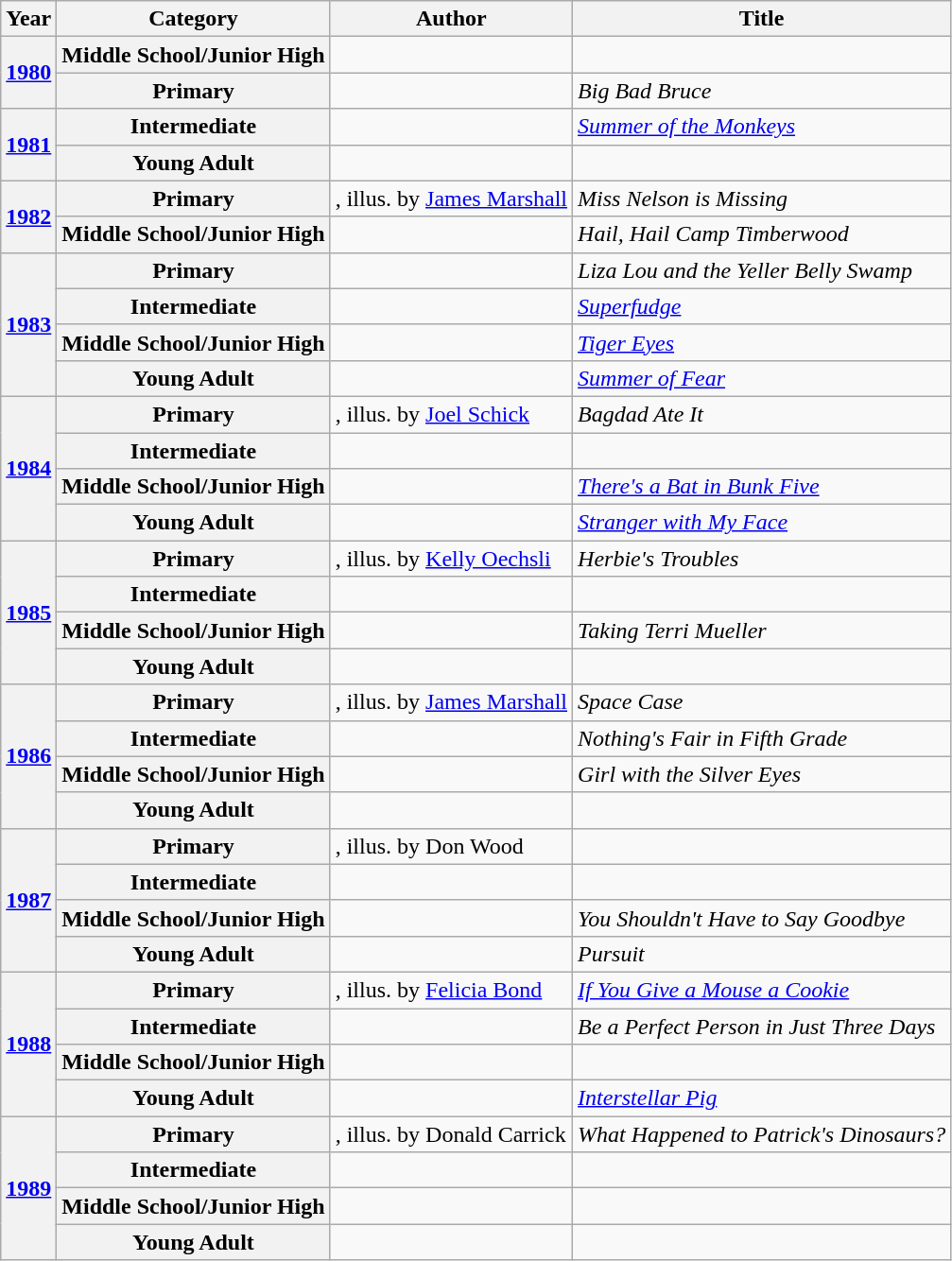<table class="wikitable sortable mw-collapsible">
<tr>
<th>Year</th>
<th>Category</th>
<th>Author</th>
<th>Title</th>
</tr>
<tr>
<th rowspan="2"><a href='#'>1980</a></th>
<th>Middle School/Junior High</th>
<td></td>
<td><em></em></td>
</tr>
<tr>
<th>Primary</th>
<td></td>
<td><em>Big Bad Bruce</em></td>
</tr>
<tr>
<th rowspan="2"><a href='#'>1981</a></th>
<th>Intermediate</th>
<td></td>
<td><em><a href='#'>Summer of the Monkeys</a></em></td>
</tr>
<tr>
<th>Young Adult</th>
<td></td>
<td><em></em></td>
</tr>
<tr>
<th rowspan="2"><a href='#'>1982</a></th>
<th>Primary</th>
<td>, illus. by <a href='#'>James Marshall</a></td>
<td><em>Miss Nelson is Missing</em></td>
</tr>
<tr>
<th>Middle School/Junior High</th>
<td></td>
<td><em>Hail, Hail Camp Timberwood</em></td>
</tr>
<tr>
<th rowspan="4"><a href='#'>1983</a></th>
<th>Primary</th>
<td></td>
<td><em>Liza Lou and the Yeller Belly Swamp</em></td>
</tr>
<tr>
<th>Intermediate</th>
<td></td>
<td><em><a href='#'>Superfudge</a></em></td>
</tr>
<tr>
<th>Middle School/Junior High</th>
<td></td>
<td><em><a href='#'>Tiger Eyes</a></em></td>
</tr>
<tr>
<th>Young Adult</th>
<td></td>
<td><em><a href='#'>Summer of Fear</a></em></td>
</tr>
<tr>
<th rowspan="4"><a href='#'>1984</a></th>
<th>Primary</th>
<td>, illus. by <a href='#'>Joel Schick</a></td>
<td><em>Bagdad Ate It</em></td>
</tr>
<tr>
<th>Intermediate</th>
<td></td>
<td><em></em></td>
</tr>
<tr>
<th>Middle School/Junior High</th>
<td></td>
<td><em><a href='#'>There's a Bat in Bunk Five</a></em></td>
</tr>
<tr>
<th>Young Adult</th>
<td></td>
<td><em><a href='#'>Stranger with My Face</a></em></td>
</tr>
<tr>
<th rowspan="4"><a href='#'>1985</a></th>
<th>Primary</th>
<td>, illus. by <a href='#'>Kelly Oechsli</a></td>
<td><em>Herbie's Troubles</em></td>
</tr>
<tr>
<th>Intermediate</th>
<td></td>
<td><em></em></td>
</tr>
<tr>
<th>Middle School/Junior High</th>
<td></td>
<td><em>Taking Terri Mueller</em></td>
</tr>
<tr>
<th>Young Adult</th>
<td></td>
<td><em></em></td>
</tr>
<tr>
<th rowspan="4"><a href='#'>1986</a></th>
<th>Primary</th>
<td>, illus. by <a href='#'>James Marshall</a></td>
<td><em>Space Case</em></td>
</tr>
<tr>
<th>Intermediate</th>
<td></td>
<td><em>Nothing's Fair in Fifth Grade</em></td>
</tr>
<tr>
<th>Middle School/Junior High</th>
<td></td>
<td><em>Girl with the Silver Eyes</em></td>
</tr>
<tr>
<th>Young Adult</th>
<td></td>
<td><em></em></td>
</tr>
<tr>
<th rowspan="4"><a href='#'>1987</a></th>
<th>Primary</th>
<td>, illus. by Don Wood</td>
<td><em></em></td>
</tr>
<tr>
<th>Intermediate</th>
<td></td>
<td><em></em></td>
</tr>
<tr>
<th>Middle School/Junior High</th>
<td></td>
<td><em>You Shouldn't Have to Say Goodbye</em></td>
</tr>
<tr>
<th>Young Adult</th>
<td></td>
<td><em>Pursuit</em></td>
</tr>
<tr>
<th rowspan="4"><a href='#'>1988</a></th>
<th>Primary</th>
<td>, illus. by <a href='#'>Felicia Bond</a></td>
<td><em><a href='#'>If You Give a Mouse a Cookie</a></em></td>
</tr>
<tr>
<th>Intermediate</th>
<td></td>
<td><em>Be a Perfect Person in Just Three Days</em></td>
</tr>
<tr>
<th>Middle School/Junior High</th>
<td></td>
<td><em></em></td>
</tr>
<tr>
<th>Young Adult</th>
<td></td>
<td><em><a href='#'>Interstellar Pig</a></em></td>
</tr>
<tr>
<th rowspan="4"><a href='#'>1989</a></th>
<th>Primary</th>
<td>, illus. by Donald Carrick</td>
<td><em>What Happened to Patrick's Dinosaurs?</em></td>
</tr>
<tr>
<th>Intermediate</th>
<td></td>
<td><em></em></td>
</tr>
<tr>
<th>Middle School/Junior High</th>
<td></td>
<td><em></em></td>
</tr>
<tr>
<th>Young Adult</th>
<td></td>
<td><em></em></td>
</tr>
</table>
